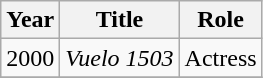<table class="wikitable sortable">
<tr>
<th>Year</th>
<th>Title</th>
<th>Role</th>
</tr>
<tr>
<td>2000</td>
<td><em>Vuelo 1503</em></td>
<td>Actress</td>
</tr>
<tr>
</tr>
</table>
